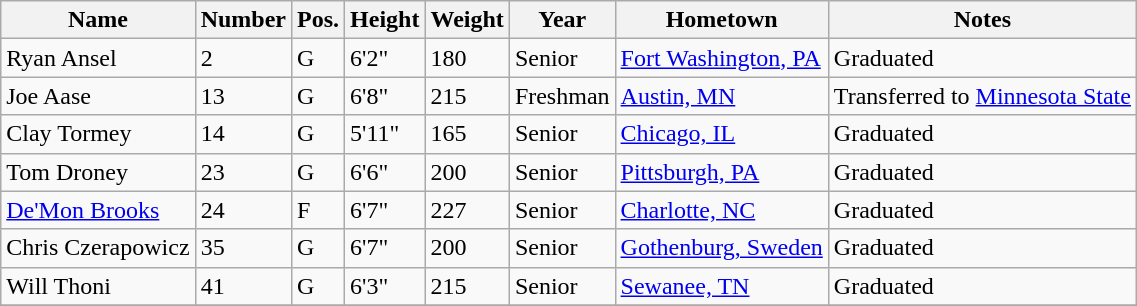<table class="wikitable sortable" border="1">
<tr>
<th>Name</th>
<th>Number</th>
<th>Pos.</th>
<th>Height</th>
<th>Weight</th>
<th>Year</th>
<th>Hometown</th>
<th class="unsortable">Notes</th>
</tr>
<tr>
<td sortname>Ryan Ansel</td>
<td>2</td>
<td>G</td>
<td>6'2"</td>
<td>180</td>
<td>Senior</td>
<td><a href='#'>Fort Washington, PA</a></td>
<td>Graduated</td>
</tr>
<tr>
<td sortname>Joe Aase</td>
<td>13</td>
<td>G</td>
<td>6'8"</td>
<td>215</td>
<td>Freshman</td>
<td><a href='#'>Austin, MN</a></td>
<td>Transferred to <a href='#'>Minnesota State</a></td>
</tr>
<tr>
<td sortname>Clay Tormey</td>
<td>14</td>
<td>G</td>
<td>5'11"</td>
<td>165</td>
<td>Senior</td>
<td><a href='#'>Chicago, IL</a></td>
<td>Graduated</td>
</tr>
<tr>
<td sortname>Tom Droney</td>
<td>23</td>
<td>G</td>
<td>6'6"</td>
<td>200</td>
<td>Senior</td>
<td><a href='#'>Pittsburgh, PA</a></td>
<td>Graduated</td>
</tr>
<tr>
<td sortname><a href='#'>De'Mon Brooks</a></td>
<td>24</td>
<td>F</td>
<td>6'7"</td>
<td>227</td>
<td>Senior</td>
<td><a href='#'>Charlotte, NC</a></td>
<td>Graduated</td>
</tr>
<tr>
<td sortname>Chris Czerapowicz</td>
<td>35</td>
<td>G</td>
<td>6'7"</td>
<td>200</td>
<td>Senior</td>
<td><a href='#'>Gothenburg, Sweden</a></td>
<td>Graduated</td>
</tr>
<tr>
<td sortname>Will Thoni</td>
<td>41</td>
<td>G</td>
<td>6'3"</td>
<td>215</td>
<td>Senior</td>
<td><a href='#'>Sewanee, TN</a></td>
<td>Graduated</td>
</tr>
<tr>
</tr>
</table>
